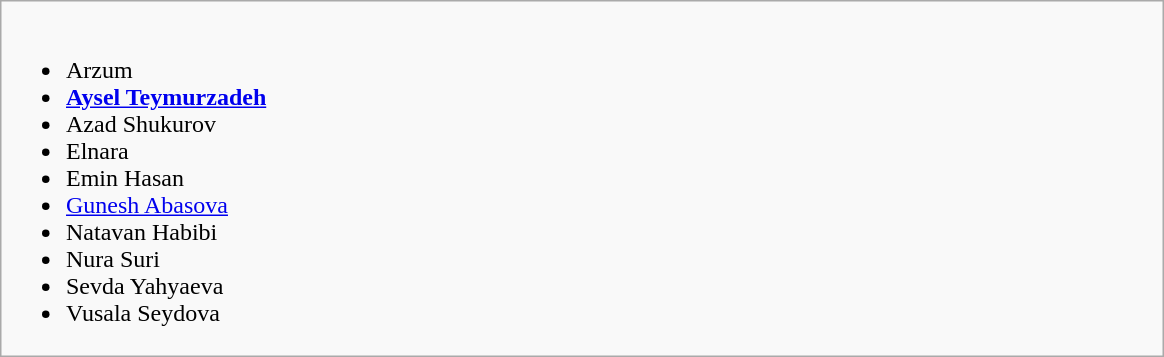<table class="wikitable collapsible" style="margin: 1em auto 1em auto">
<tr>
<td style="width:48em"><br><ul><li>Arzum</li><li><strong><a href='#'>Aysel Teymurzadeh</a></strong></li><li>Azad Shukurov</li><li>Elnara</li><li>Emin Hasan</li><li><a href='#'>Gunesh Abasova</a></li><li>Natavan Habibi</li><li>Nura Suri</li><li>Sevda Yahyaeva</li><li>Vusala Seydova</li></ul></td>
</tr>
</table>
